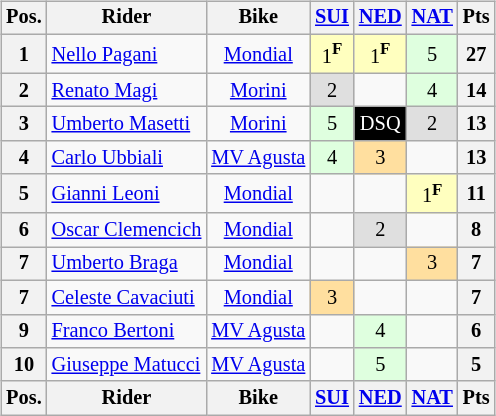<table>
<tr>
<td><br><table class="wikitable" style="font-size: 85%; text-align:center">
<tr>
<th>Pos.</th>
<th>Rider</th>
<th>Bike</th>
<th><a href='#'>SUI</a><br></th>
<th><a href='#'>NED</a><br></th>
<th><a href='#'>NAT</a><br></th>
<th>Pts</th>
</tr>
<tr>
<th>1</th>
<td align="left"> <a href='#'>Nello Pagani</a></td>
<td><a href='#'>Mondial</a></td>
<td style="background:#ffffbf;">1<strong><sup>F</sup></strong></td>
<td style="background:#ffffbf;">1<strong><sup>F</sup></strong></td>
<td style="background:#dfffdf;">5</td>
<th>27</th>
</tr>
<tr>
<th>2</th>
<td align="left"> <a href='#'>Renato Magi</a></td>
<td><a href='#'>Morini</a></td>
<td style="background:#dfdfdf;">2</td>
<td></td>
<td style="background:#dfffdf;">4</td>
<th>14</th>
</tr>
<tr>
<th>3</th>
<td align="left"> <a href='#'>Umberto Masetti</a></td>
<td><a href='#'>Morini</a></td>
<td style="background:#dfffdf;">5</td>
<td style="background:black; color:white;">DSQ</td>
<td style="background:#dfdfdf;">2</td>
<th>13</th>
</tr>
<tr>
<th>4</th>
<td align="left"> <a href='#'>Carlo Ubbiali</a></td>
<td><a href='#'>MV Agusta</a></td>
<td style="background:#dfffdf;">4</td>
<td style="background:#ffdf9f;">3</td>
<td></td>
<th>13</th>
</tr>
<tr>
<th>5</th>
<td align="left"> <a href='#'>Gianni Leoni</a></td>
<td><a href='#'>Mondial</a></td>
<td></td>
<td></td>
<td style="background:#ffffbf;">1<strong><sup>F</sup></strong></td>
<th>11</th>
</tr>
<tr>
<th>6</th>
<td align="left"> <a href='#'>Oscar Clemencich</a></td>
<td><a href='#'>Mondial</a></td>
<td></td>
<td style="background:#dfdfdf;">2</td>
<td></td>
<th>8</th>
</tr>
<tr>
<th>7</th>
<td align="left"> <a href='#'>Umberto Braga</a></td>
<td><a href='#'>Mondial</a></td>
<td></td>
<td></td>
<td style="background:#ffdf9f;">3</td>
<th>7</th>
</tr>
<tr>
<th>7</th>
<td align="left"> <a href='#'>Celeste Cavaciuti</a></td>
<td><a href='#'>Mondial</a></td>
<td style="background:#ffdf9f;">3</td>
<td></td>
<td></td>
<th>7</th>
</tr>
<tr>
<th>9</th>
<td align="left"> <a href='#'>Franco Bertoni</a></td>
<td><a href='#'>MV Agusta</a></td>
<td></td>
<td style="background:#dfffdf;">4</td>
<td></td>
<th>6</th>
</tr>
<tr>
<th>10</th>
<td align="left"> <a href='#'>Giuseppe Matucci</a></td>
<td><a href='#'>MV Agusta</a></td>
<td></td>
<td style="background:#dfffdf;">5</td>
<td></td>
<th>5</th>
</tr>
<tr>
<th>Pos.</th>
<th>Rider</th>
<th>Bike</th>
<th><a href='#'>SUI</a><br></th>
<th><a href='#'>NED</a><br></th>
<th><a href='#'>NAT</a><br></th>
<th>Pts</th>
</tr>
</table>
</td>
<td valign="top"><br></td>
</tr>
</table>
